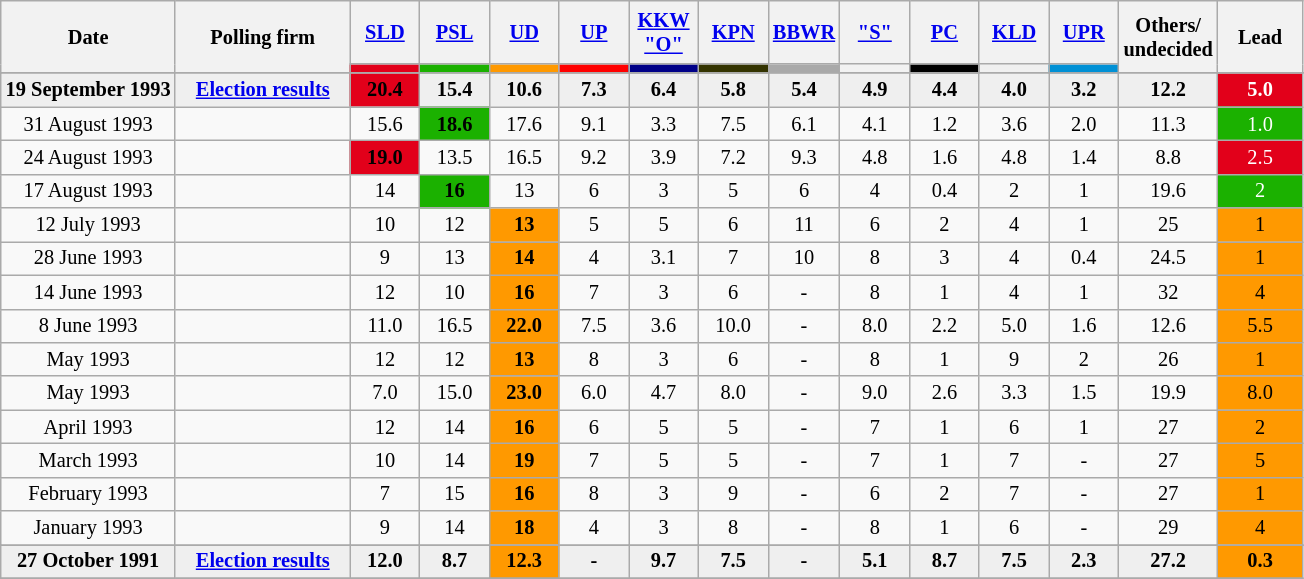<table class="wikitable" style="text-align:center; font-size:85%; line-height:16px;">
<tr style="height:42px;">
<th style="width:110px;" rowspan="2">Date</th>
<th style="width:110px;" rowspan="2">Polling firm</th>
<th><a href='#'><span>SLD</span></a></th>
<th><a href='#'><span>PSL</span></a></th>
<th><a href='#'><span>UD</span></a></th>
<th><a href='#'><span>UP</span></a></th>
<th><a href='#'><span>KKW "O"</span></a></th>
<th><a href='#'><span>KPN</span></a></th>
<th><a href='#'><span>BBWR</span></a></th>
<th><a href='#'><span>"S"</span></a></th>
<th><a href='#'><span>PC</span></a></th>
<th><a href='#'><span>KLD</span></a></th>
<th><a href='#'><span>UPR</span></a></th>
<th style="width:40px;" rowspan="2">Others/<br>undecided</th>
<th style="width:50px;" rowspan="2">Lead</th>
</tr>
<tr>
<th style="background:#E2001A; width:40px;"></th>
<th style="background:#1BB100; width:40px;"></th>
<th style="background:#FF9900; width:40px;"></th>
<th style="background:#FF0000; width:40px;"></th>
<th style="background:#000088; width:40px;"></th>
<th style="background:#333300; width:40px;"></th>
<th style="background:#A9A9A9; width:40px;"></th>
<th style="background:#F2F2F2; width:40px;"></th>
<th style="background:#000000; width:40px;"></th>
<th style="background:#F0F0F0; width:40px;"></th>
<th style="background:#0090D5; width:40px;"></th>
</tr>
<tr>
</tr>
<tr style="background:#EFEFEF; font-weight:bold;">
<td>19 September 1993</td>
<td><a href='#'>Election results</a></td>
<td style="background:#e2001a">20.4</td>
<td>15.4</td>
<td>10.6</td>
<td>7.3</td>
<td>6.4</td>
<td>5.8</td>
<td>5.4</td>
<td>4.9</td>
<td>4.4</td>
<td>4.0</td>
<td>3.2</td>
<td>12.2</td>
<td style="background:#e2001a; color:white;">5.0</td>
</tr>
<tr>
<td>31 August 1993</td>
<td></td>
<td>15.6</td>
<td style="background:#1BB100"><strong>18.6</strong></td>
<td>17.6</td>
<td>9.1</td>
<td>3.3</td>
<td>7.5</td>
<td>6.1</td>
<td>4.1</td>
<td>1.2</td>
<td>3.6</td>
<td>2.0</td>
<td>11.3</td>
<td style="background:#1BB100; color:white;">1.0</td>
</tr>
<tr>
<td>24 August 1993</td>
<td></td>
<td style="background:#e2001a"><strong>19.0</strong></td>
<td>13.5</td>
<td>16.5</td>
<td>9.2</td>
<td>3.9</td>
<td>7.2</td>
<td>9.3</td>
<td>4.8</td>
<td>1.6</td>
<td>4.8</td>
<td>1.4</td>
<td>8.8</td>
<td style="background:#e2001a; color:white;">2.5</td>
</tr>
<tr>
<td>17 August 1993</td>
<td></td>
<td>14</td>
<td style="background:#1BB100"><strong>16</strong></td>
<td>13</td>
<td>6</td>
<td>3</td>
<td>5</td>
<td>6</td>
<td>4</td>
<td>0.4</td>
<td>2</td>
<td>1</td>
<td>19.6</td>
<td style="background:#1BB100; color:white;">2</td>
</tr>
<tr>
<td>12 July 1993</td>
<td></td>
<td>10</td>
<td>12</td>
<td style="background:#FF9900"><strong>13</strong></td>
<td>5</td>
<td>5</td>
<td>6</td>
<td>11</td>
<td>6</td>
<td>2</td>
<td>4</td>
<td>1</td>
<td>25</td>
<td style="background:#FF9900;">1</td>
</tr>
<tr>
<td>28 June 1993</td>
<td></td>
<td>9</td>
<td>13</td>
<td style="background:#FF9900"><strong>14</strong></td>
<td>4</td>
<td>3.1</td>
<td>7</td>
<td>10</td>
<td>8</td>
<td>3</td>
<td>4</td>
<td>0.4</td>
<td>24.5</td>
<td style="background:#FF9900;">1</td>
</tr>
<tr>
<td>14 June 1993</td>
<td></td>
<td>12</td>
<td>10</td>
<td style="background:#FF9900"><strong>16</strong></td>
<td>7</td>
<td>3</td>
<td>6</td>
<td>-</td>
<td>8</td>
<td>1</td>
<td>4</td>
<td>1</td>
<td>32</td>
<td style="background:#FF9900;">4</td>
</tr>
<tr>
<td>8 June 1993</td>
<td></td>
<td>11.0</td>
<td>16.5</td>
<td style="background:#FF9900"><strong>22.0</strong></td>
<td>7.5</td>
<td>3.6</td>
<td>10.0</td>
<td>-</td>
<td>8.0</td>
<td>2.2</td>
<td>5.0</td>
<td>1.6</td>
<td>12.6</td>
<td style="background:#FF9900;">5.5</td>
</tr>
<tr>
<td>May 1993</td>
<td></td>
<td>12</td>
<td>12</td>
<td style="background:#FF9900"><strong>13</strong></td>
<td>8</td>
<td>3</td>
<td>6</td>
<td>-</td>
<td>8</td>
<td>1</td>
<td>9</td>
<td>2</td>
<td>26</td>
<td style="background:#FF9900;">1</td>
</tr>
<tr>
<td>May 1993</td>
<td></td>
<td>7.0</td>
<td>15.0</td>
<td style="background:#FF9900"><strong>23.0</strong></td>
<td>6.0</td>
<td>4.7</td>
<td>8.0</td>
<td>-</td>
<td>9.0</td>
<td>2.6</td>
<td>3.3</td>
<td>1.5</td>
<td>19.9</td>
<td style="background:#FF9900;">8.0</td>
</tr>
<tr>
<td>April 1993</td>
<td></td>
<td>12</td>
<td>14</td>
<td style="background:#FF9900"><strong>16</strong></td>
<td>6</td>
<td>5</td>
<td>5</td>
<td>-</td>
<td>7</td>
<td>1</td>
<td>6</td>
<td>1</td>
<td>27</td>
<td style="background:#FF9900;">2</td>
</tr>
<tr>
<td>March 1993</td>
<td></td>
<td>10</td>
<td>14</td>
<td style="background:#FF9900"><strong>19</strong></td>
<td>7</td>
<td>5</td>
<td>5</td>
<td>-</td>
<td>7</td>
<td>1</td>
<td>7</td>
<td>-</td>
<td>27</td>
<td style="background:#FF9900;">5</td>
</tr>
<tr>
<td>February 1993</td>
<td></td>
<td>7</td>
<td>15</td>
<td style="background:#FF9900"><strong>16</strong></td>
<td>8</td>
<td>3</td>
<td>9</td>
<td>-</td>
<td>6</td>
<td>2</td>
<td>7</td>
<td>-</td>
<td>27</td>
<td style="background:#FF9900;">1</td>
</tr>
<tr>
<td>January 1993</td>
<td></td>
<td>9</td>
<td>14</td>
<td style="background:#FF9900"><strong>18</strong></td>
<td>4</td>
<td>3</td>
<td>8</td>
<td>-</td>
<td>8</td>
<td>1</td>
<td>6</td>
<td>-</td>
<td>29</td>
<td style="background:#FF9900;">4</td>
</tr>
<tr>
</tr>
<tr style="background:#EFEFEF; font-weight:bold;">
<td>27 October 1991</td>
<td><a href='#'>Election results</a></td>
<td>12.0</td>
<td>8.7</td>
<td style="background:#FF9900">12.3</td>
<td>-</td>
<td>9.7</td>
<td>7.5</td>
<td>-</td>
<td>5.1</td>
<td>8.7</td>
<td>7.5</td>
<td>2.3</td>
<td>27.2</td>
<td style="background:#FF9900;">0.3</td>
</tr>
<tr>
</tr>
</table>
